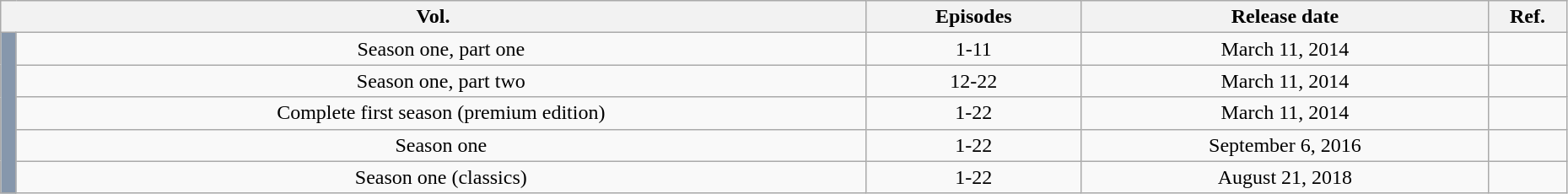<table class="wikitable" style="text-align: center; width: 98%;">
<tr>
<th colspan="2">Vol.</th>
<th>Episodes</th>
<th>Release date</th>
<th width="5%">Ref.</th>
</tr>
<tr>
<td rowspan="13" style="background: #8697AC;" width="1%"></td>
<td>Season one, part one</td>
<td>1-11</td>
<td>March 11, 2014</td>
<td></td>
</tr>
<tr>
<td>Season one, part two</td>
<td>12-22</td>
<td>March 11, 2014</td>
<td></td>
</tr>
<tr>
<td>Complete first season (premium edition)</td>
<td>1-22</td>
<td>March 11, 2014</td>
<td></td>
</tr>
<tr>
<td>Season one</td>
<td>1-22</td>
<td>September 6, 2016</td>
<td></td>
</tr>
<tr>
<td>Season one (classics)</td>
<td>1-22</td>
<td>August 21, 2018</td>
<td></td>
</tr>
</table>
